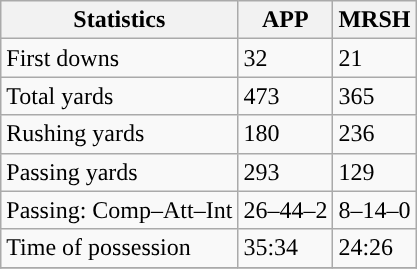<table class="wikitable" style="float: left;">
<tr>
<th>Statistics</th>
<th>APP</th>
<th>MRSH</th>
</tr>
<tr>
<td>First downs</td>
<td>32</td>
<td>21</td>
</tr>
<tr>
<td>Total yards</td>
<td>473</td>
<td>365</td>
</tr>
<tr>
<td>Rushing yards</td>
<td>180</td>
<td>236</td>
</tr>
<tr>
<td>Passing yards</td>
<td>293</td>
<td>129</td>
</tr>
<tr>
<td>Passing: Comp–Att–Int</td>
<td>26–44–2</td>
<td>8–14–0</td>
</tr>
<tr>
<td>Time of possession</td>
<td>35:34</td>
<td>24:26</td>
</tr>
<tr>
</tr>
</table>
